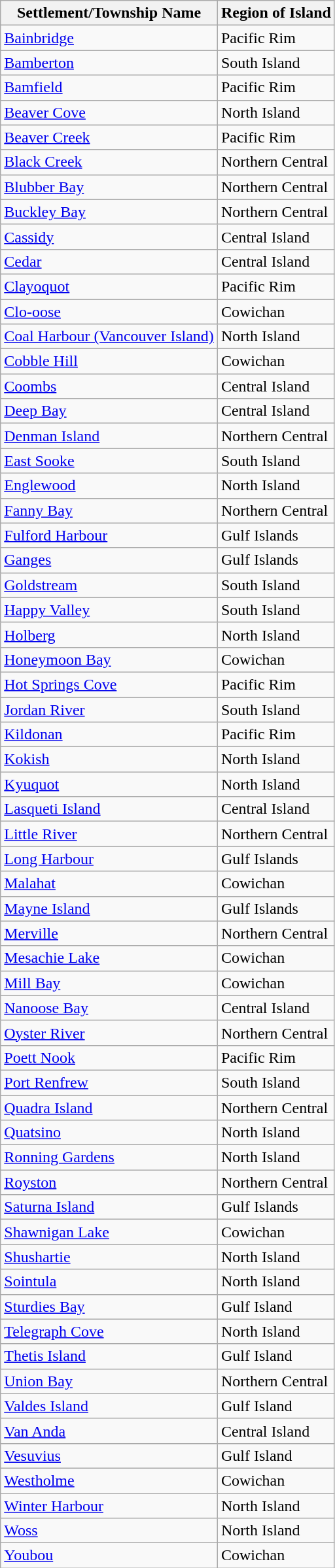<table class="wikitable sortable">
<tr>
<th>Settlement/Township Name</th>
<th>Region of Island</th>
</tr>
<tr>
<td><a href='#'>Bainbridge</a></td>
<td>Pacific Rim</td>
</tr>
<tr>
<td><a href='#'>Bamberton</a></td>
<td>South Island</td>
</tr>
<tr>
<td><a href='#'>Bamfield</a></td>
<td>Pacific Rim</td>
</tr>
<tr>
<td><a href='#'>Beaver Cove</a></td>
<td>North Island</td>
</tr>
<tr>
<td><a href='#'>Beaver Creek</a></td>
<td>Pacific Rim</td>
</tr>
<tr>
<td><a href='#'>Black Creek</a></td>
<td>Northern Central</td>
</tr>
<tr>
<td><a href='#'>Blubber Bay</a></td>
<td>Northern Central</td>
</tr>
<tr>
<td><a href='#'>Buckley Bay</a></td>
<td>Northern Central</td>
</tr>
<tr>
<td><a href='#'>Cassidy</a></td>
<td>Central Island</td>
</tr>
<tr>
<td><a href='#'>Cedar</a></td>
<td>Central Island</td>
</tr>
<tr>
<td><a href='#'>Clayoquot</a></td>
<td>Pacific Rim</td>
</tr>
<tr>
<td><a href='#'>Clo-oose</a></td>
<td>Cowichan</td>
</tr>
<tr>
<td><a href='#'>Coal Harbour (Vancouver Island)</a></td>
<td>North Island</td>
</tr>
<tr>
<td><a href='#'>Cobble Hill</a></td>
<td>Cowichan</td>
</tr>
<tr>
<td><a href='#'>Coombs</a></td>
<td>Central Island</td>
</tr>
<tr>
<td><a href='#'>Deep Bay</a></td>
<td>Central Island</td>
</tr>
<tr>
<td><a href='#'>Denman Island</a></td>
<td>Northern Central</td>
</tr>
<tr>
<td><a href='#'>East Sooke</a></td>
<td>South Island</td>
</tr>
<tr>
<td><a href='#'>Englewood</a></td>
<td>North Island</td>
</tr>
<tr>
<td><a href='#'>Fanny Bay</a></td>
<td>Northern Central</td>
</tr>
<tr>
<td><a href='#'>Fulford Harbour</a></td>
<td>Gulf Islands</td>
</tr>
<tr>
<td><a href='#'>Ganges</a></td>
<td>Gulf Islands</td>
</tr>
<tr>
<td><a href='#'>Goldstream</a></td>
<td>South Island</td>
</tr>
<tr>
<td><a href='#'>Happy Valley</a></td>
<td>South Island</td>
</tr>
<tr>
<td><a href='#'>Holberg</a></td>
<td>North Island</td>
</tr>
<tr>
<td><a href='#'>Honeymoon Bay</a></td>
<td>Cowichan</td>
</tr>
<tr>
<td><a href='#'>Hot Springs Cove</a></td>
<td>Pacific Rim</td>
</tr>
<tr>
<td><a href='#'>Jordan River</a></td>
<td>South Island</td>
</tr>
<tr>
<td><a href='#'>Kildonan</a></td>
<td>Pacific Rim</td>
</tr>
<tr>
<td><a href='#'>Kokish</a></td>
<td>North Island</td>
</tr>
<tr>
<td><a href='#'>Kyuquot</a></td>
<td>North Island</td>
</tr>
<tr>
<td><a href='#'>Lasqueti Island</a></td>
<td>Central Island</td>
</tr>
<tr>
<td><a href='#'>Little River</a></td>
<td>Northern Central</td>
</tr>
<tr>
<td><a href='#'>Long Harbour</a></td>
<td>Gulf Islands</td>
</tr>
<tr>
<td><a href='#'>Malahat</a></td>
<td>Cowichan</td>
</tr>
<tr>
<td><a href='#'>Mayne Island</a></td>
<td>Gulf Islands</td>
</tr>
<tr>
<td><a href='#'>Merville</a></td>
<td>Northern Central</td>
</tr>
<tr>
<td><a href='#'>Mesachie Lake</a></td>
<td>Cowichan</td>
</tr>
<tr>
<td><a href='#'>Mill Bay</a></td>
<td>Cowichan</td>
</tr>
<tr>
<td><a href='#'>Nanoose Bay</a></td>
<td>Central Island</td>
</tr>
<tr>
<td><a href='#'>Oyster River</a></td>
<td>Northern Central</td>
</tr>
<tr>
<td><a href='#'>Poett Nook</a></td>
<td>Pacific Rim</td>
</tr>
<tr>
<td><a href='#'>Port Renfrew</a></td>
<td>South Island</td>
</tr>
<tr>
<td><a href='#'>Quadra Island</a></td>
<td>Northern Central</td>
</tr>
<tr>
<td><a href='#'>Quatsino</a></td>
<td>North Island</td>
</tr>
<tr>
<td><a href='#'>Ronning Gardens</a></td>
<td>North Island</td>
</tr>
<tr>
<td><a href='#'>Royston</a></td>
<td>Northern Central</td>
</tr>
<tr>
<td><a href='#'>Saturna Island</a></td>
<td>Gulf Islands</td>
</tr>
<tr>
<td><a href='#'>Shawnigan Lake</a></td>
<td>Cowichan</td>
</tr>
<tr>
<td><a href='#'>Shushartie</a></td>
<td>North Island</td>
</tr>
<tr>
<td><a href='#'>Sointula</a></td>
<td>North Island</td>
</tr>
<tr>
<td><a href='#'>Sturdies Bay</a></td>
<td>Gulf Island</td>
</tr>
<tr>
<td><a href='#'>Telegraph Cove</a></td>
<td>North Island</td>
</tr>
<tr>
<td><a href='#'>Thetis Island</a></td>
<td>Gulf Island</td>
</tr>
<tr>
<td><a href='#'>Union Bay</a></td>
<td>Northern Central</td>
</tr>
<tr>
<td><a href='#'>Valdes Island</a></td>
<td>Gulf Island</td>
</tr>
<tr>
<td><a href='#'>Van Anda</a></td>
<td>Central Island</td>
</tr>
<tr>
<td><a href='#'>Vesuvius</a></td>
<td>Gulf Island</td>
</tr>
<tr>
<td><a href='#'>Westholme</a></td>
<td>Cowichan</td>
</tr>
<tr>
<td><a href='#'>Winter Harbour</a></td>
<td>North Island</td>
</tr>
<tr>
<td><a href='#'>Woss</a></td>
<td>North Island</td>
</tr>
<tr>
<td><a href='#'>Youbou</a></td>
<td>Cowichan</td>
</tr>
</table>
